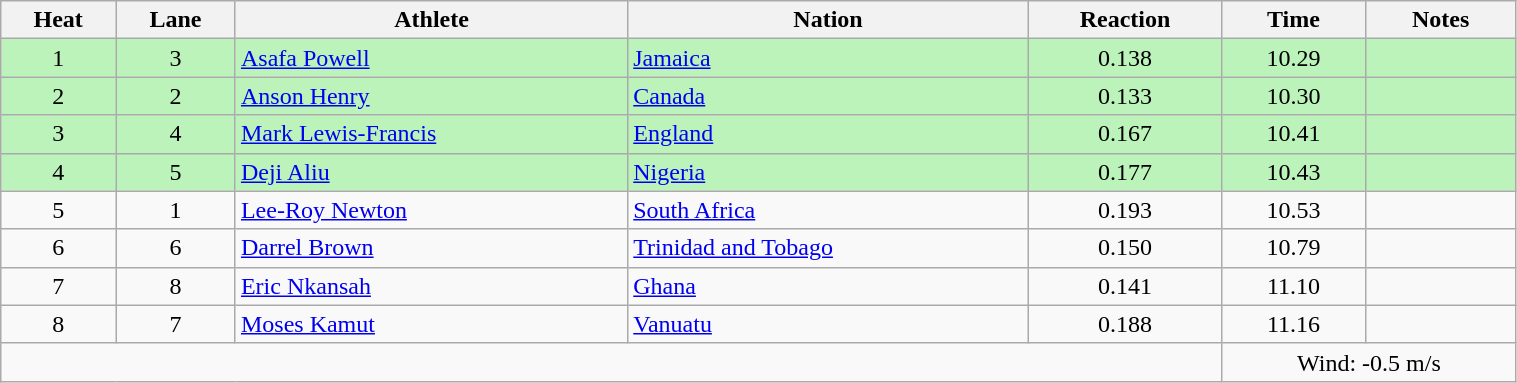<table class="wikitable sortable" style="text-align:center;width: 80%">
<tr>
<th>Heat</th>
<th>Lane</th>
<th>Athlete</th>
<th>Nation</th>
<th>Reaction</th>
<th>Time</th>
<th>Notes</th>
</tr>
<tr bgcolor="#bbf3bb">
<td>1</td>
<td>3</td>
<td align="left"><a href='#'>Asafa Powell</a></td>
<td align="left"> <a href='#'>Jamaica</a></td>
<td>0.138</td>
<td>10.29</td>
<td></td>
</tr>
<tr bgcolor="#bbf3bb">
<td>2</td>
<td>2</td>
<td align="left"><a href='#'>Anson Henry</a></td>
<td align="left"> <a href='#'>Canada</a></td>
<td>0.133</td>
<td>10.30</td>
<td></td>
</tr>
<tr bgcolor="#bbf3bb">
<td>3</td>
<td>4</td>
<td align="left"><a href='#'>Mark Lewis-Francis</a></td>
<td align="left"> <a href='#'>England</a></td>
<td>0.167</td>
<td>10.41</td>
<td></td>
</tr>
<tr bgcolor="#bbf3bb">
<td>4</td>
<td>5</td>
<td align="left"><a href='#'>Deji Aliu</a></td>
<td align="left"> <a href='#'>Nigeria</a></td>
<td>0.177</td>
<td>10.43</td>
<td></td>
</tr>
<tr>
<td>5</td>
<td>1</td>
<td align="left"><a href='#'>Lee-Roy Newton</a></td>
<td align="left"> <a href='#'>South Africa</a></td>
<td>0.193</td>
<td>10.53</td>
<td></td>
</tr>
<tr>
<td>6</td>
<td>6</td>
<td align="left"><a href='#'>Darrel Brown</a></td>
<td align="left"> <a href='#'>Trinidad and Tobago</a></td>
<td>0.150</td>
<td>10.79</td>
<td></td>
</tr>
<tr>
<td>7</td>
<td>8</td>
<td align="left"><a href='#'>Eric Nkansah</a></td>
<td align="left"> <a href='#'>Ghana</a></td>
<td>0.141</td>
<td>11.10</td>
<td></td>
</tr>
<tr>
<td>8</td>
<td>7</td>
<td align="left"><a href='#'>Moses Kamut</a></td>
<td align="left"> <a href='#'>Vanuatu</a></td>
<td>0.188</td>
<td>11.16</td>
<td></td>
</tr>
<tr>
<td colspan="5"></td>
<td colspan="2">Wind: -0.5 m/s</td>
</tr>
</table>
